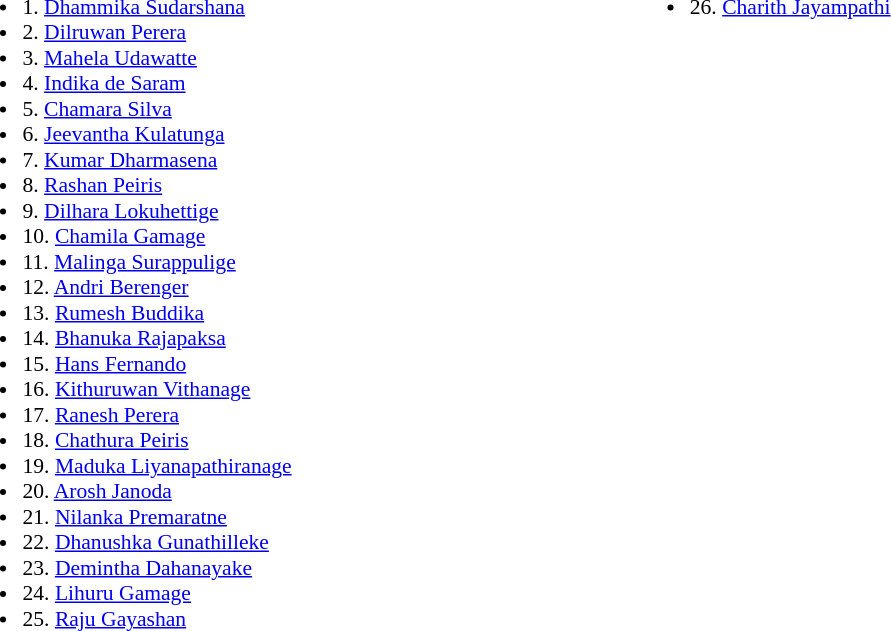<table border=0 style="font-size:90%; text-align:left;">
<tr>
<td width=25% valign=top><br><ul><li>1. <a href='#'>Dhammika Sudarshana</a></li><li>2. <a href='#'>Dilruwan Perera</a></li><li>3. <a href='#'>Mahela Udawatte</a></li><li>4. <a href='#'>Indika de Saram</a></li><li>5. <a href='#'>Chamara Silva</a></li><li>6. <a href='#'>Jeevantha Kulatunga</a></li><li>7. <a href='#'>Kumar Dharmasena</a></li><li>8. <a href='#'>Rashan Peiris</a></li><li>9. <a href='#'>Dilhara Lokuhettige</a></li><li>10. <a href='#'>Chamila Gamage</a></li><li>11. <a href='#'>Malinga Surappulige</a></li><li>12. <a href='#'>Andri Berenger</a></li><li>13. <a href='#'>Rumesh Buddika</a></li><li>14. <a href='#'>Bhanuka Rajapaksa</a></li><li>15. <a href='#'>Hans Fernando</a></li><li>16. <a href='#'>Kithuruwan Vithanage</a></li><li>17. <a href='#'>Ranesh Perera</a></li><li>18. <a href='#'>Chathura Peiris</a></li><li>19. <a href='#'>Maduka Liyanapathiranage</a></li><li>20. <a href='#'>Arosh Janoda</a></li><li>21. <a href='#'>Nilanka Premaratne</a></li><li>22. <a href='#'>Dhanushka Gunathilleke</a></li><li>23. <a href='#'>Demintha Dahanayake</a></li><li>24. <a href='#'>Lihuru Gamage</a></li><li>25. <a href='#'>Raju Gayashan</a></li></ul></td>
<td Width=25% Valign=Top><br><ul><li>26. <a href='#'>Charith Jayampathi</a></li></ul></td>
</tr>
</table>
